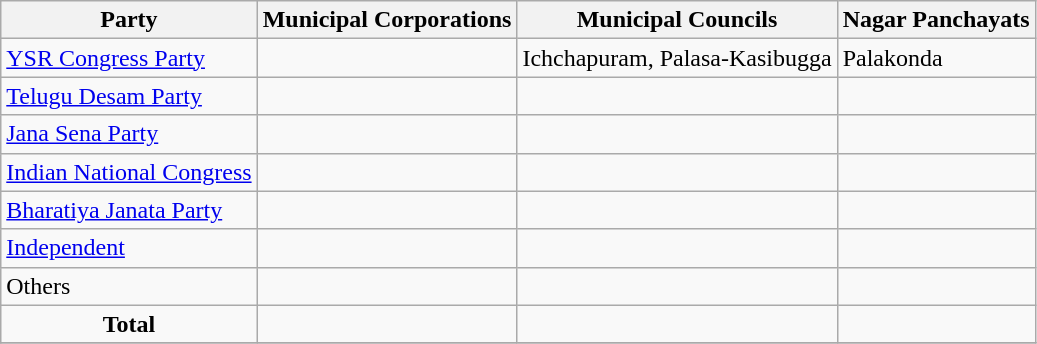<table class="wikitable sortable">
<tr>
<th><strong>Party</strong></th>
<th>Municipal Corporations</th>
<th>Municipal Councils</th>
<th>Nagar Panchayats</th>
</tr>
<tr>
<td><a href='#'>YSR Congress Party</a></td>
<td></td>
<td>Ichchapuram, Palasa-Kasibugga</td>
<td>Palakonda</td>
</tr>
<tr>
<td><a href='#'>Telugu Desam Party</a></td>
<td></td>
<td></td>
<td></td>
</tr>
<tr>
<td><a href='#'>Jana Sena Party</a></td>
<td></td>
<td></td>
<td></td>
</tr>
<tr>
<td><a href='#'>Indian National Congress</a></td>
<td></td>
<td></td>
<td></td>
</tr>
<tr>
<td><a href='#'>Bharatiya Janata Party</a></td>
<td></td>
<td></td>
<td></td>
</tr>
<tr>
<td><a href='#'>Independent</a></td>
<td></td>
<td></td>
<td></td>
</tr>
<tr>
<td>Others</td>
<td></td>
<td></td>
<td></td>
</tr>
<tr>
<td colspan="1" align="center"><strong>Total</strong></td>
<td></td>
<td></td>
<td></td>
</tr>
<tr>
</tr>
</table>
